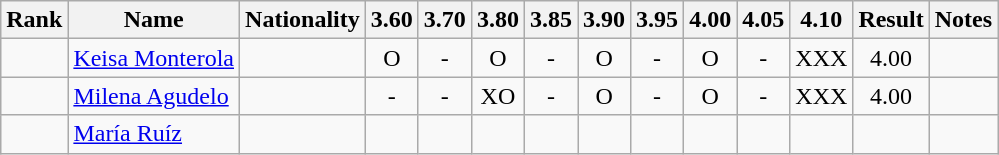<table class="wikitable sortable" style="text-align:center">
<tr>
<th>Rank</th>
<th>Name</th>
<th>Nationality</th>
<th>3.60</th>
<th>3.70</th>
<th>3.80</th>
<th>3.85</th>
<th>3.90</th>
<th>3.95</th>
<th>4.00</th>
<th>4.05</th>
<th>4.10</th>
<th>Result</th>
<th>Notes</th>
</tr>
<tr>
<td></td>
<td align=left><a href='#'>Keisa Monterola</a></td>
<td align=left></td>
<td>O</td>
<td>-</td>
<td>O</td>
<td>-</td>
<td>O</td>
<td>-</td>
<td>O</td>
<td>-</td>
<td>XXX</td>
<td>4.00</td>
<td></td>
</tr>
<tr>
<td></td>
<td align=left><a href='#'>Milena Agudelo</a></td>
<td align=left></td>
<td>-</td>
<td>-</td>
<td>XO</td>
<td>-</td>
<td>O</td>
<td>-</td>
<td>O</td>
<td>-</td>
<td>XXX</td>
<td>4.00</td>
<td></td>
</tr>
<tr>
<td></td>
<td align=left><a href='#'>María Ruíz</a></td>
<td align=left></td>
<td></td>
<td></td>
<td></td>
<td></td>
<td></td>
<td></td>
<td></td>
<td></td>
<td></td>
<td></td>
<td></td>
</tr>
</table>
